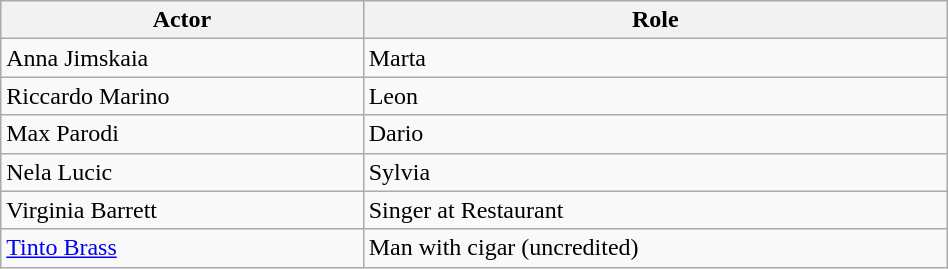<table class="wikitable" style="width:50%;">
<tr ">
<th>Actor</th>
<th>Role</th>
</tr>
<tr>
<td>Anna Jimskaia</td>
<td>Marta</td>
</tr>
<tr>
<td>Riccardo Marino</td>
<td>Leon</td>
</tr>
<tr>
<td>Max Parodi</td>
<td>Dario</td>
</tr>
<tr>
<td>Nela Lucic</td>
<td>Sylvia</td>
</tr>
<tr>
<td>Virginia Barrett</td>
<td>Singer at Restaurant</td>
</tr>
<tr>
<td><a href='#'>Tinto Brass</a></td>
<td>Man with cigar (uncredited)</td>
</tr>
</table>
